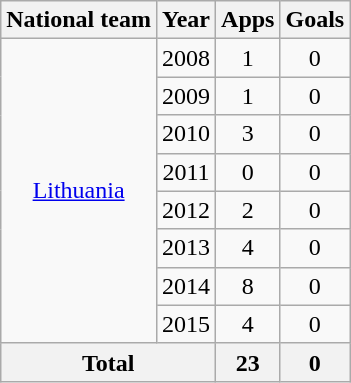<table class="wikitable" style="text-align:center">
<tr>
<th>National team</th>
<th>Year</th>
<th>Apps</th>
<th>Goals</th>
</tr>
<tr>
<td rowspan="8"><a href='#'>Lithuania</a></td>
<td>2008</td>
<td>1</td>
<td>0</td>
</tr>
<tr>
<td>2009</td>
<td>1</td>
<td>0</td>
</tr>
<tr>
<td>2010</td>
<td>3</td>
<td>0</td>
</tr>
<tr>
<td>2011</td>
<td>0</td>
<td>0</td>
</tr>
<tr>
<td>2012</td>
<td>2</td>
<td>0</td>
</tr>
<tr>
<td>2013</td>
<td>4</td>
<td>0</td>
</tr>
<tr>
<td>2014</td>
<td>8</td>
<td>0</td>
</tr>
<tr>
<td>2015</td>
<td>4</td>
<td>0</td>
</tr>
<tr>
<th colspan="2">Total</th>
<th>23</th>
<th>0</th>
</tr>
</table>
